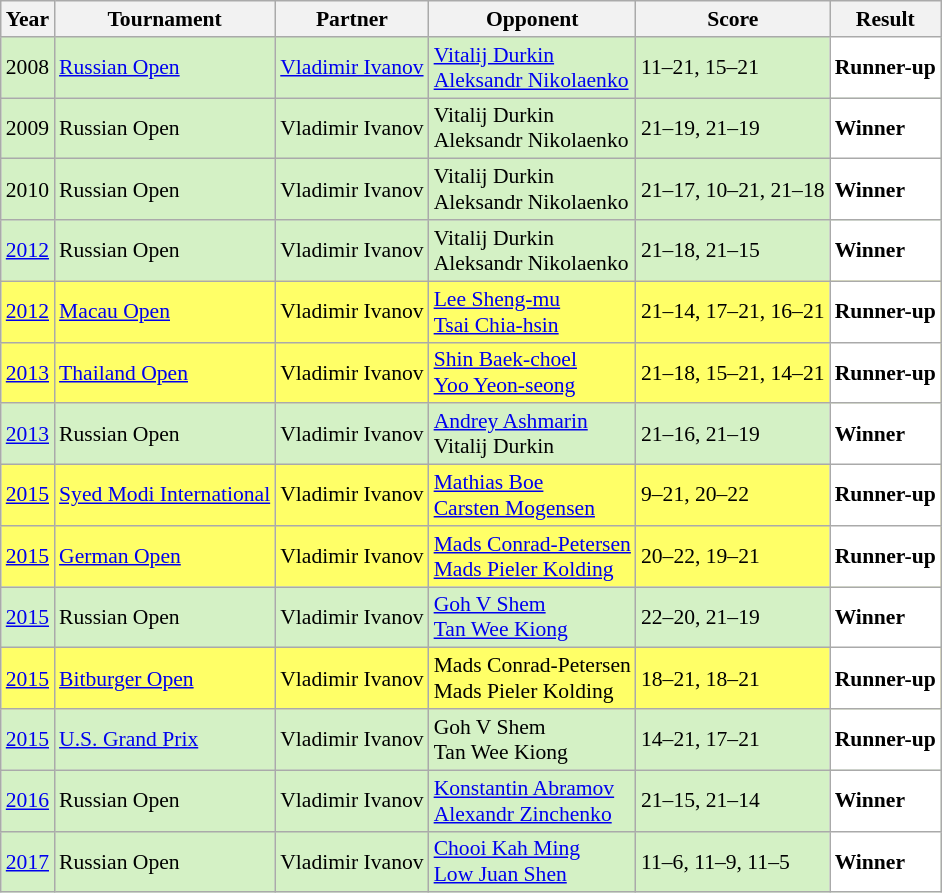<table class="sortable wikitable" style="font-size: 90%;">
<tr>
<th>Year</th>
<th>Tournament</th>
<th>Partner</th>
<th>Opponent</th>
<th>Score</th>
<th>Result</th>
</tr>
<tr style="background:#D4F1C5">
<td align="center">2008</td>
<td align="left"><a href='#'>Russian Open</a></td>
<td align="left"> <a href='#'>Vladimir Ivanov</a></td>
<td align="left"> <a href='#'>Vitalij Durkin</a> <br>  <a href='#'>Aleksandr Nikolaenko</a></td>
<td align="left">11–21, 15–21</td>
<td style="text-align:left; background:white"> <strong>Runner-up</strong></td>
</tr>
<tr style="background:#D4F1C5">
<td align="center">2009</td>
<td align="left">Russian Open</td>
<td align="left"> Vladimir Ivanov</td>
<td align="left"> Vitalij Durkin <br>  Aleksandr Nikolaenko</td>
<td align="left">21–19, 21–19</td>
<td style="text-align:left; background:white"> <strong>Winner</strong></td>
</tr>
<tr style="background:#D4F1C5">
<td align="center">2010</td>
<td align="left">Russian Open</td>
<td align="left"> Vladimir Ivanov</td>
<td align="left"> Vitalij Durkin <br>  Aleksandr Nikolaenko</td>
<td align="left">21–17, 10–21, 21–18</td>
<td style="text-align:left; background:white"> <strong>Winner</strong></td>
</tr>
<tr style="background:#D4F1C5">
<td align="center"><a href='#'>2012</a></td>
<td align="left">Russian Open</td>
<td align="left"> Vladimir Ivanov</td>
<td align="left"> Vitalij Durkin <br>  Aleksandr Nikolaenko</td>
<td align="left">21–18, 21–15</td>
<td style="text-align:left; background:white"> <strong>Winner</strong></td>
</tr>
<tr style="background:#FFFF67">
<td align="center"><a href='#'>2012</a></td>
<td align="left"><a href='#'>Macau Open</a></td>
<td align="left"> Vladimir Ivanov</td>
<td align="left"> <a href='#'>Lee Sheng-mu</a> <br>  <a href='#'>Tsai Chia-hsin</a></td>
<td align="left">21–14, 17–21, 16–21</td>
<td style="text-align:left; background:white"> <strong>Runner-up</strong></td>
</tr>
<tr style="background:#FFFF67">
<td align="center"><a href='#'>2013</a></td>
<td align="left"><a href='#'>Thailand Open</a></td>
<td align="left"> Vladimir Ivanov</td>
<td align="left"> <a href='#'>Shin Baek-choel</a> <br>  <a href='#'>Yoo Yeon-seong</a></td>
<td align="left">21–18, 15–21, 14–21</td>
<td style="text-align:left; background:white"> <strong>Runner-up</strong></td>
</tr>
<tr style="background:#D4F1C5">
<td align="center"><a href='#'>2013</a></td>
<td align="left">Russian Open</td>
<td align="left"> Vladimir Ivanov</td>
<td align="left"> <a href='#'>Andrey Ashmarin</a> <br>  Vitalij Durkin</td>
<td align="left">21–16, 21–19</td>
<td style="text-align:left; background:white"> <strong>Winner</strong></td>
</tr>
<tr style="background:#FFFF67">
<td align="center"><a href='#'>2015</a></td>
<td align="left"><a href='#'>Syed Modi International</a></td>
<td align="left"> Vladimir Ivanov</td>
<td align="left"> <a href='#'>Mathias Boe</a> <br>  <a href='#'>Carsten Mogensen</a></td>
<td align="left">9–21, 20–22</td>
<td style="text-align:left; background:white"> <strong>Runner-up</strong></td>
</tr>
<tr style="background:#FFFF67">
<td align="center"><a href='#'>2015</a></td>
<td align="left"><a href='#'>German Open</a></td>
<td align="left"> Vladimir Ivanov</td>
<td align="left"> <a href='#'>Mads Conrad-Petersen</a> <br>  <a href='#'>Mads Pieler Kolding</a></td>
<td align="left">20–22, 19–21</td>
<td style="text-align:left; background:white"> <strong>Runner-up</strong></td>
</tr>
<tr style="background:#D4F1C5">
<td align="center"><a href='#'>2015</a></td>
<td align="left">Russian Open</td>
<td align="left"> Vladimir Ivanov</td>
<td align="left"> <a href='#'>Goh V Shem</a> <br>  <a href='#'>Tan Wee Kiong</a></td>
<td align="left">22–20, 21–19</td>
<td style="text-align:left; background:white"> <strong>Winner</strong></td>
</tr>
<tr style="background:#FFFF67">
<td align="center"><a href='#'>2015</a></td>
<td align="left"><a href='#'>Bitburger Open</a></td>
<td align="left"> Vladimir Ivanov</td>
<td align="left"> Mads Conrad-Petersen <br>  Mads Pieler Kolding</td>
<td align="left">18–21, 18–21</td>
<td style="text-align:left; background:white"> <strong>Runner-up</strong></td>
</tr>
<tr style="background:#D4F1C5">
<td align="center"><a href='#'>2015</a></td>
<td align="left"><a href='#'>U.S. Grand Prix</a></td>
<td align="left"> Vladimir Ivanov</td>
<td align="left"> Goh V Shem <br>  Tan Wee Kiong</td>
<td align="left">14–21, 17–21</td>
<td style="text-align:left; background:white"> <strong>Runner-up</strong></td>
</tr>
<tr style="background:#D4F1C5">
<td align="center"><a href='#'>2016</a></td>
<td align="left">Russian Open</td>
<td align="left"> Vladimir Ivanov</td>
<td align="left"> <a href='#'>Konstantin Abramov</a> <br>  <a href='#'>Alexandr Zinchenko</a></td>
<td align="left">21–15, 21–14</td>
<td style="text-align:left; background:white"> <strong>Winner</strong></td>
</tr>
<tr style="background:#D4F1C5">
<td align="center"><a href='#'>2017</a></td>
<td align="left">Russian Open</td>
<td align="left"> Vladimir Ivanov</td>
<td align="left"> <a href='#'>Chooi Kah Ming</a> <br>  <a href='#'>Low Juan Shen</a></td>
<td align="left">11–6, 11–9, 11–5</td>
<td style="text-align:left; background:white"> <strong>Winner</strong></td>
</tr>
</table>
